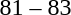<table style="text-align:center;">
<tr>
<th width=200></th>
<th width=100></th>
<th width=200></th>
<th></th>
</tr>
<tr>
<td align=right></td>
<td>81 – 83</td>
<td align=left><strong></strong></td>
</tr>
</table>
